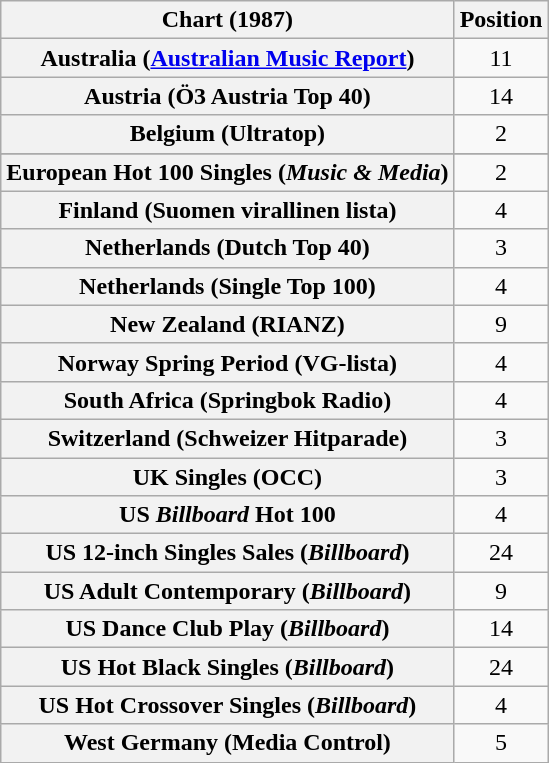<table class="wikitable plainrowheaders sortable">
<tr>
<th scope="col">Chart (1987)</th>
<th scope="col">Position</th>
</tr>
<tr>
<th scope="row">Australia (<a href='#'>Australian Music Report</a>)</th>
<td style="text-align:center;">11</td>
</tr>
<tr>
<th scope="row">Austria (Ö3 Austria Top 40)</th>
<td style="text-align:center;">14</td>
</tr>
<tr>
<th scope="row">Belgium (Ultratop)</th>
<td style="text-align:center;">2</td>
</tr>
<tr>
</tr>
<tr>
<th scope="row">European Hot 100 Singles (<em>Music & Media</em>)</th>
<td style="text-align:center;">2</td>
</tr>
<tr>
<th scope="row">Finland (Suomen virallinen lista)</th>
<td style="text-align:center;">4</td>
</tr>
<tr>
<th scope="row">Netherlands (Dutch Top 40)</th>
<td style="text-align:center;">3</td>
</tr>
<tr>
<th scope="row">Netherlands (Single Top 100)</th>
<td style="text-align:center;">4</td>
</tr>
<tr>
<th scope="row">New Zealand (RIANZ)</th>
<td style="text-align:center;">9</td>
</tr>
<tr>
<th scope="row">Norway Spring Period (VG-lista)</th>
<td style="text-align:center;">4</td>
</tr>
<tr>
<th scope="row">South Africa (Springbok Radio)</th>
<td style="text-align:center;">4</td>
</tr>
<tr>
<th scope="row">Switzerland (Schweizer Hitparade)</th>
<td style="text-align:center;">3</td>
</tr>
<tr>
<th scope="row">UK Singles (OCC)</th>
<td style="text-align:center;">3</td>
</tr>
<tr>
<th scope="row">US <em>Billboard</em> Hot 100</th>
<td style="text-align:center;">4</td>
</tr>
<tr>
<th scope="row">US 12-inch Singles Sales (<em>Billboard</em>)</th>
<td style="text-align:center;">24</td>
</tr>
<tr>
<th scope="row">US Adult Contemporary (<em>Billboard</em>)</th>
<td style="text-align:center;">9</td>
</tr>
<tr>
<th scope="row">US Dance Club Play (<em>Billboard</em>)</th>
<td style="text-align:center;">14</td>
</tr>
<tr>
<th scope="row">US Hot Black Singles (<em>Billboard</em>)</th>
<td style="text-align:center;">24</td>
</tr>
<tr>
<th scope="row">US Hot Crossover Singles (<em>Billboard</em>)</th>
<td style="text-align:center;">4</td>
</tr>
<tr>
<th scope="row">West Germany (Media Control)</th>
<td style="text-align:center;">5</td>
</tr>
</table>
